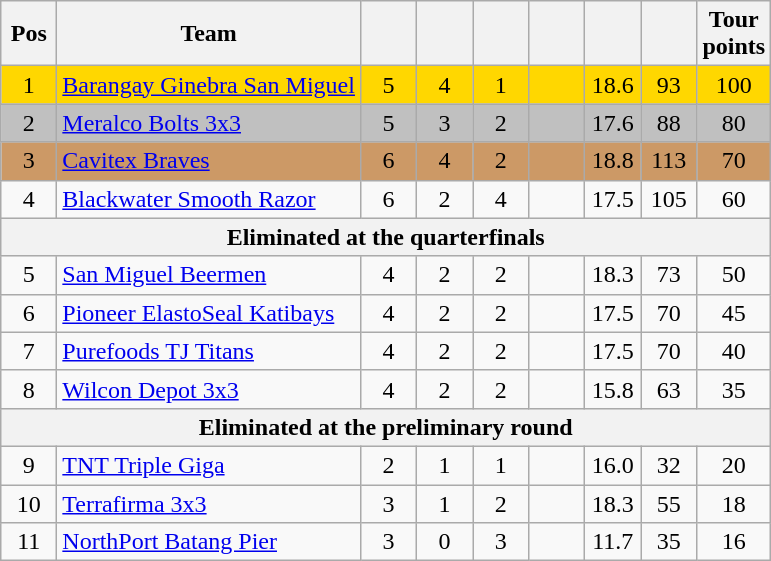<table class="wikitable" style="text-align:center">
<tr>
<th width=30>Pos</th>
<th width=180>Team</th>
<th width=30></th>
<th width=30></th>
<th width=30></th>
<th width=30></th>
<th width=30></th>
<th width=30></th>
<th width=30>Tour points</th>
</tr>
<tr bgcolor=gold>
<td>1</td>
<td align=left nowrap><a href='#'>Barangay Ginebra San Miguel</a></td>
<td>5</td>
<td>4</td>
<td>1</td>
<td></td>
<td>18.6</td>
<td>93</td>
<td>100</td>
</tr>
<tr bgcolor=silver>
<td>2</td>
<td align=left><a href='#'>Meralco Bolts 3x3</a></td>
<td>5</td>
<td>3</td>
<td>2</td>
<td></td>
<td>17.6</td>
<td>88</td>
<td>80</td>
</tr>
<tr bgcolor=cc9966>
<td>3</td>
<td align=left><a href='#'>Cavitex Braves</a></td>
<td>6</td>
<td>4</td>
<td>2</td>
<td></td>
<td>18.8</td>
<td>113</td>
<td>70</td>
</tr>
<tr>
<td>4</td>
<td align=left><a href='#'>Blackwater Smooth Razor</a></td>
<td>6</td>
<td>2</td>
<td>4</td>
<td></td>
<td>17.5</td>
<td>105</td>
<td>60</td>
</tr>
<tr>
<th colspan=9>Eliminated at the quarterfinals</th>
</tr>
<tr>
<td>5</td>
<td align=left><a href='#'>San Miguel Beermen</a></td>
<td>4</td>
<td>2</td>
<td>2</td>
<td></td>
<td>18.3</td>
<td>73</td>
<td>50</td>
</tr>
<tr>
<td>6</td>
<td align=left><a href='#'>Pioneer ElastoSeal Katibays</a></td>
<td>4</td>
<td>2</td>
<td>2</td>
<td></td>
<td>17.5</td>
<td>70</td>
<td>45</td>
</tr>
<tr>
<td>7</td>
<td align=left><a href='#'>Purefoods TJ Titans</a></td>
<td>4</td>
<td>2</td>
<td>2</td>
<td></td>
<td>17.5</td>
<td>70</td>
<td>40</td>
</tr>
<tr>
<td>8</td>
<td align=left><a href='#'>Wilcon Depot 3x3</a></td>
<td>4</td>
<td>2</td>
<td>2</td>
<td></td>
<td>15.8</td>
<td>63</td>
<td>35</td>
</tr>
<tr>
<th colspan=9>Eliminated at the preliminary round</th>
</tr>
<tr>
<td>9</td>
<td align=left><a href='#'>TNT Triple Giga</a></td>
<td>2</td>
<td>1</td>
<td>1</td>
<td></td>
<td>16.0</td>
<td>32</td>
<td>20</td>
</tr>
<tr>
<td>10</td>
<td align=left><a href='#'>Terrafirma 3x3</a></td>
<td>3</td>
<td>1</td>
<td>2</td>
<td></td>
<td>18.3</td>
<td>55</td>
<td>18</td>
</tr>
<tr>
<td>11</td>
<td align=left><a href='#'>NorthPort Batang Pier</a></td>
<td>3</td>
<td>0</td>
<td>3</td>
<td></td>
<td>11.7</td>
<td>35</td>
<td>16</td>
</tr>
</table>
